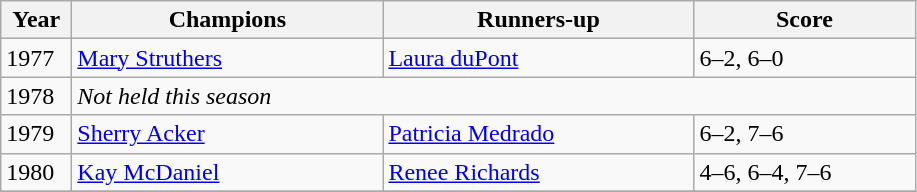<table class="wikitable">
<tr>
<th style="width:40px">Year</th>
<th style="width:200px">Champions</th>
<th style="width:200px">Runners-up</th>
<th style="width:140px" class="unsortable">Score</th>
</tr>
<tr>
<td>1977</td>
<td> <a href='#'>Mary Struthers</a></td>
<td> <a href='#'>Laura duPont</a></td>
<td>6–2, 6–0</td>
</tr>
<tr>
<td>1978</td>
<td colspan="4"><em>Not held this season</td>
</tr>
<tr>
<td>1979</td>
<td> <a href='#'>Sherry Acker</a></td>
<td> <a href='#'>Patricia Medrado</a></td>
<td>6–2, 7–6</td>
</tr>
<tr>
<td>1980</td>
<td> <a href='#'>Kay McDaniel</a></td>
<td> <a href='#'>Renee Richards</a></td>
<td>4–6, 6–4, 7–6</td>
</tr>
<tr>
</tr>
</table>
